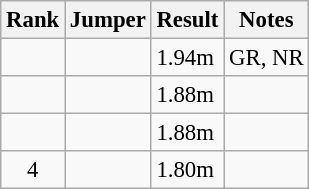<table class="wikitable" style="font-size:95%" style="width:25em">
<tr>
<th>Rank</th>
<th>Jumper</th>
<th>Result</th>
<th>Notes</th>
</tr>
<tr>
<td align=center></td>
<td></td>
<td>1.94m</td>
<td>GR, NR</td>
</tr>
<tr>
<td align=center></td>
<td></td>
<td>1.88m</td>
<td></td>
</tr>
<tr>
<td align=center></td>
<td></td>
<td>1.88m</td>
<td></td>
</tr>
<tr>
<td align=center>4</td>
<td></td>
<td>1.80m</td>
<td></td>
</tr>
</table>
